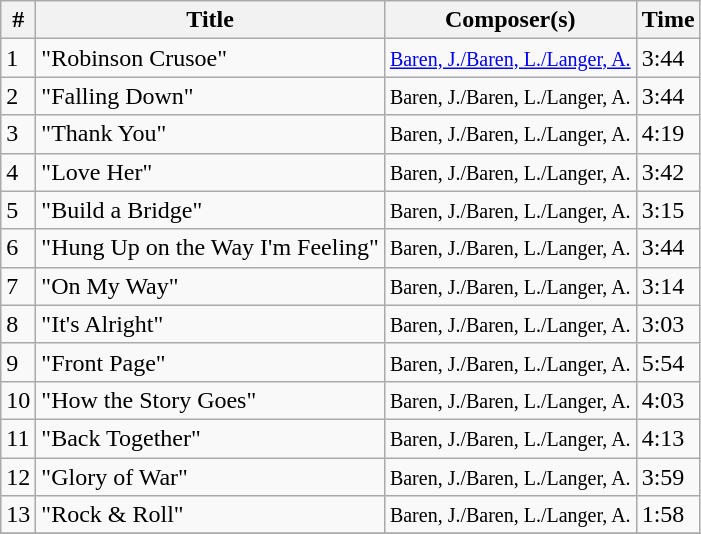<table class="wikitable">
<tr>
<th>#</th>
<th>Title</th>
<th>Composer(s)</th>
<th>Time</th>
</tr>
<tr>
<td>1</td>
<td>"Robinson Crusoe"</td>
<td><small><a href='#'>Baren, J./Baren, L./Langer, A.</a></small></td>
<td>3:44</td>
</tr>
<tr>
<td>2</td>
<td>"Falling Down"</td>
<td><small>Baren, J./Baren, L./Langer, A.</small></td>
<td>3:44</td>
</tr>
<tr>
<td>3</td>
<td>"Thank You"</td>
<td><small>Baren, J./Baren, L./Langer, A.</small></td>
<td>4:19</td>
</tr>
<tr>
<td>4</td>
<td>"Love Her"</td>
<td><small>Baren, J./Baren, L./Langer, A.</small></td>
<td>3:42</td>
</tr>
<tr>
<td>5</td>
<td>"Build a Bridge"</td>
<td><small>Baren, J./Baren, L./Langer, A.</small></td>
<td>3:15</td>
</tr>
<tr>
<td>6</td>
<td>"Hung Up on the Way I'm Feeling"</td>
<td><small>Baren, J./Baren, L./Langer, A.</small></td>
<td>3:44</td>
</tr>
<tr>
<td>7</td>
<td>"On My Way"</td>
<td><small>Baren, J./Baren, L./Langer, A.</small></td>
<td>3:14</td>
</tr>
<tr>
<td>8</td>
<td>"It's Alright"</td>
<td><small>Baren, J./Baren, L./Langer, A.</small></td>
<td>3:03</td>
</tr>
<tr>
<td>9</td>
<td>"Front Page"</td>
<td><small>Baren, J./Baren, L./Langer, A.</small></td>
<td>5:54</td>
</tr>
<tr>
<td>10</td>
<td>"How the Story Goes"</td>
<td><small>Baren, J./Baren, L./Langer, A.</small></td>
<td>4:03</td>
</tr>
<tr>
<td>11</td>
<td>"Back Together"</td>
<td><small>Baren, J./Baren, L./Langer, A.</small></td>
<td>4:13</td>
</tr>
<tr>
<td>12</td>
<td>"Glory of War"</td>
<td><small>Baren, J./Baren, L./Langer, A.</small></td>
<td>3:59</td>
</tr>
<tr>
<td>13</td>
<td>"Rock & Roll"</td>
<td><small>Baren, J./Baren, L./Langer, A.</small></td>
<td>1:58</td>
</tr>
<tr>
</tr>
</table>
